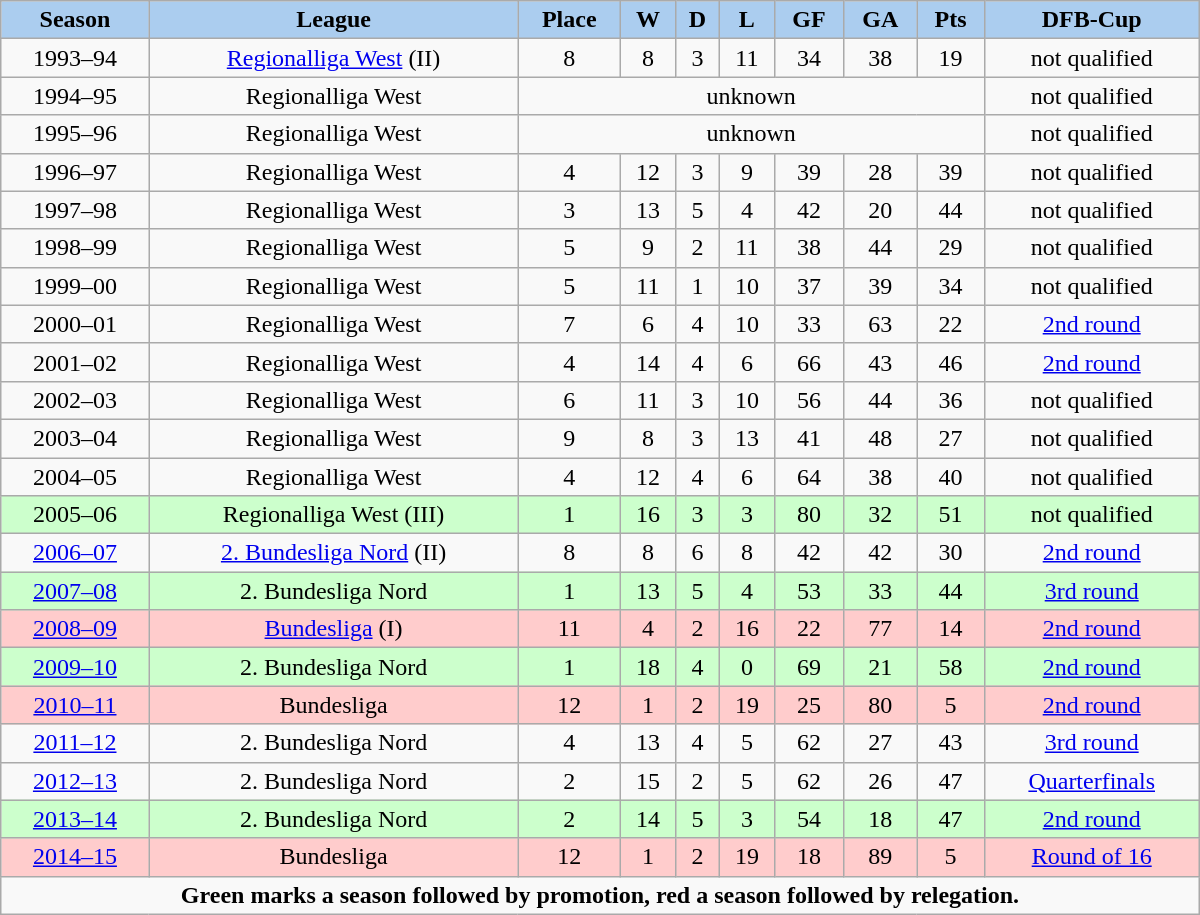<table class="wikitable" width="800px">
<tr>
<th style="background:#ABCDEF;">Season</th>
<th style="background:#ABCDEF;">League</th>
<th style="background:#ABCDEF;">Place</th>
<th style="background:#ABCDEF;">W</th>
<th style="background:#ABCDEF;">D</th>
<th style="background:#ABCDEF;">L</th>
<th style="background:#ABCDEF;">GF</th>
<th style="background:#ABCDEF;">GA</th>
<th style="background:#ABCDEF;">Pts</th>
<th style="background:#ABCDEF;">DFB-Cup</th>
</tr>
<tr align="center">
<td>1993–94</td>
<td><a href='#'>Regionalliga West</a> (II)</td>
<td>8</td>
<td>8</td>
<td>3</td>
<td>11</td>
<td>34</td>
<td>38</td>
<td>19</td>
<td>not qualified</td>
</tr>
<tr align="center">
<td>1994–95</td>
<td>Regionalliga West</td>
<td colspan="7">unknown</td>
<td>not qualified</td>
</tr>
<tr align="center">
<td>1995–96</td>
<td>Regionalliga West</td>
<td colspan="7">unknown</td>
<td>not qualified</td>
</tr>
<tr align="center">
<td>1996–97</td>
<td>Regionalliga West</td>
<td>4</td>
<td>12</td>
<td>3</td>
<td>9</td>
<td>39</td>
<td>28</td>
<td>39</td>
<td>not qualified</td>
</tr>
<tr align="center">
<td>1997–98</td>
<td>Regionalliga West</td>
<td>3</td>
<td>13</td>
<td>5</td>
<td>4</td>
<td>42</td>
<td>20</td>
<td>44</td>
<td>not qualified</td>
</tr>
<tr align="center">
<td>1998–99</td>
<td>Regionalliga West</td>
<td>5</td>
<td>9</td>
<td>2</td>
<td>11</td>
<td>38</td>
<td>44</td>
<td>29</td>
<td>not qualified</td>
</tr>
<tr align="center">
<td>1999–00</td>
<td>Regionalliga West</td>
<td>5</td>
<td>11</td>
<td>1</td>
<td>10</td>
<td>37</td>
<td>39</td>
<td>34</td>
<td>not qualified</td>
</tr>
<tr align="center">
<td>2000–01</td>
<td>Regionalliga West</td>
<td>7</td>
<td>6</td>
<td>4</td>
<td>10</td>
<td>33</td>
<td>63</td>
<td>22</td>
<td><a href='#'>2nd round</a></td>
</tr>
<tr align="center">
<td>2001–02</td>
<td>Regionalliga West</td>
<td>4</td>
<td>14</td>
<td>4</td>
<td>6</td>
<td>66</td>
<td>43</td>
<td>46</td>
<td><a href='#'>2nd round</a></td>
</tr>
<tr align="center">
<td>2002–03</td>
<td>Regionalliga West</td>
<td>6</td>
<td>11</td>
<td>3</td>
<td>10</td>
<td>56</td>
<td>44</td>
<td>36</td>
<td>not qualified</td>
</tr>
<tr align="center">
<td>2003–04</td>
<td>Regionalliga West</td>
<td>9</td>
<td>8</td>
<td>3</td>
<td>13</td>
<td>41</td>
<td>48</td>
<td>27</td>
<td>not qualified</td>
</tr>
<tr align="center">
<td>2004–05</td>
<td>Regionalliga West</td>
<td>4</td>
<td>12</td>
<td>4</td>
<td>6</td>
<td>64</td>
<td>38</td>
<td>40</td>
<td>not qualified</td>
</tr>
<tr align="center" style="background:#ccffcc;">
<td>2005–06</td>
<td>Regionalliga West (III)</td>
<td>1</td>
<td>16</td>
<td>3</td>
<td>3</td>
<td>80</td>
<td>32</td>
<td>51</td>
<td>not qualified</td>
</tr>
<tr align="center">
<td><a href='#'>2006–07</a></td>
<td><a href='#'>2. Bundesliga Nord</a> (II)</td>
<td>8</td>
<td>8</td>
<td>6</td>
<td>8</td>
<td>42</td>
<td>42</td>
<td>30</td>
<td><a href='#'>2nd round</a></td>
</tr>
<tr align="center" style="background:#ccffcc;">
<td><a href='#'>2007–08</a></td>
<td>2. Bundesliga Nord</td>
<td>1</td>
<td>13</td>
<td>5</td>
<td>4</td>
<td>53</td>
<td>33</td>
<td>44</td>
<td><a href='#'>3rd round</a></td>
</tr>
<tr align="center" style="background:#ffcccc;">
<td><a href='#'>2008–09</a></td>
<td><a href='#'>Bundesliga</a> (I)</td>
<td>11</td>
<td>4</td>
<td>2</td>
<td>16</td>
<td>22</td>
<td>77</td>
<td>14</td>
<td><a href='#'>2nd round</a></td>
</tr>
<tr align="center" style="background:#ccffcc;">
<td><a href='#'>2009–10</a></td>
<td>2. Bundesliga Nord</td>
<td>1</td>
<td>18</td>
<td>4</td>
<td>0</td>
<td>69</td>
<td>21</td>
<td>58</td>
<td><a href='#'>2nd round</a></td>
</tr>
<tr align="center" style="background:#ffcccc;">
<td><a href='#'>2010–11</a></td>
<td>Bundesliga</td>
<td>12</td>
<td>1</td>
<td>2</td>
<td>19</td>
<td>25</td>
<td>80</td>
<td>5</td>
<td><a href='#'>2nd round</a></td>
</tr>
<tr align="center">
<td><a href='#'>2011–12</a></td>
<td>2. Bundesliga Nord</td>
<td>4</td>
<td>13</td>
<td>4</td>
<td>5</td>
<td>62</td>
<td>27</td>
<td>43</td>
<td><a href='#'>3rd round</a></td>
</tr>
<tr align="center">
<td><a href='#'>2012–13</a></td>
<td>2. Bundesliga Nord</td>
<td>2</td>
<td>15</td>
<td>2</td>
<td>5</td>
<td>62</td>
<td>26</td>
<td>47</td>
<td><a href='#'>Quarterfinals</a></td>
</tr>
<tr align="center"  style="background:#ccffcc;">
<td><a href='#'>2013–14</a></td>
<td>2. Bundesliga Nord</td>
<td>2</td>
<td>14</td>
<td>5</td>
<td>3</td>
<td>54</td>
<td>18</td>
<td>47</td>
<td><a href='#'>2nd round</a></td>
</tr>
<tr align="center"  style="background:#ffcccc;">
<td><a href='#'>2014–15</a></td>
<td>Bundesliga</td>
<td>12</td>
<td>1</td>
<td>2</td>
<td>19</td>
<td>18</td>
<td>89</td>
<td>5</td>
<td><a href='#'>Round of 16</a></td>
</tr>
<tr align="center">
<td colspan="12" align="center"><strong>Green marks a season followed by promotion, red a season followed by relegation.</strong></td>
</tr>
</table>
